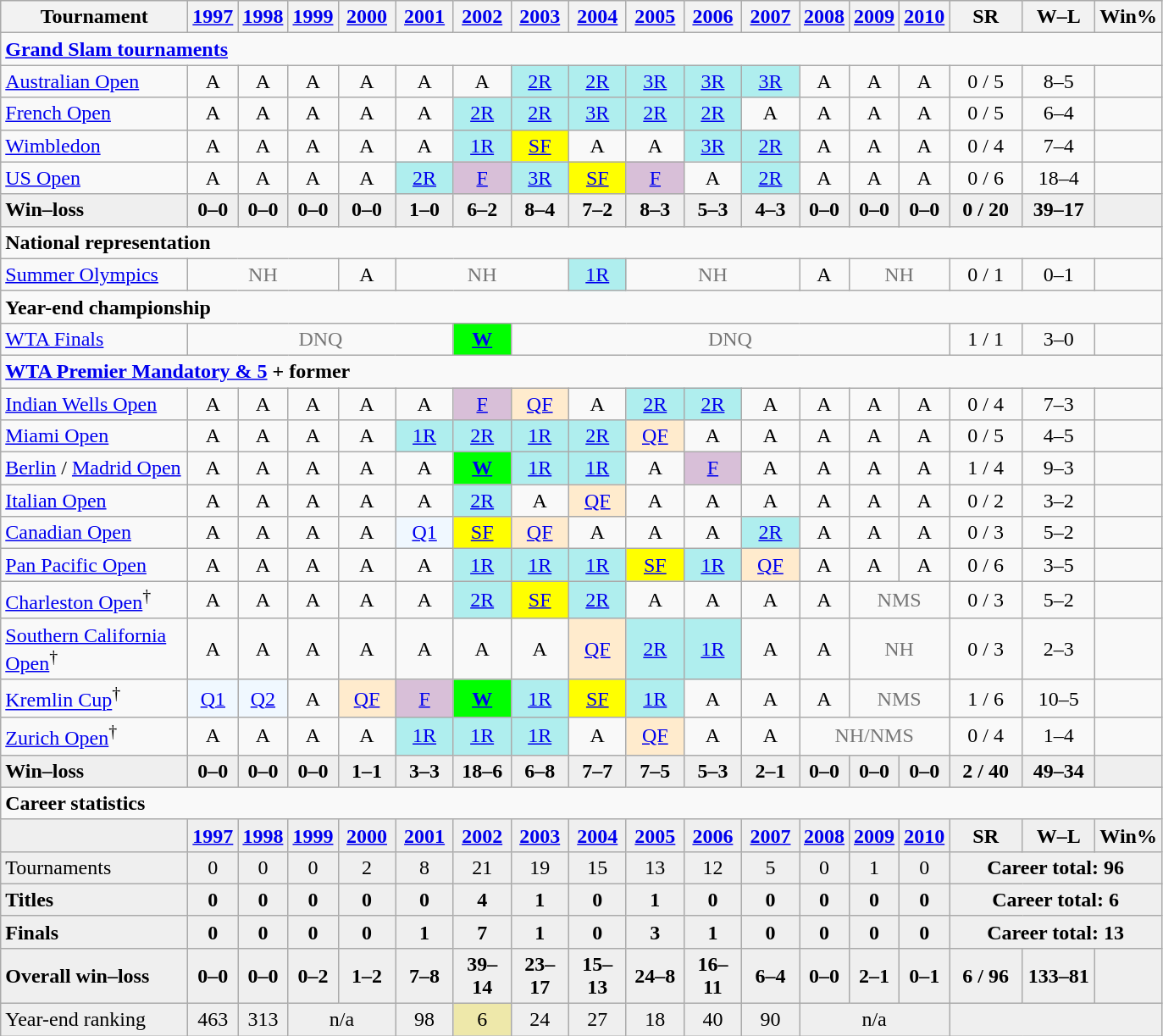<table class="wikitable nowrap" style=text-align:center>
<tr>
<th width=140>Tournament</th>
<th><a href='#'>1997</a></th>
<th><a href='#'>1998</a></th>
<th><a href='#'>1999</a></th>
<th width="38"><a href='#'>2000</a></th>
<th width=38><a href='#'>2001</a></th>
<th width=38><a href='#'>2002</a></th>
<th width=38><a href='#'>2003</a></th>
<th width=38><a href='#'>2004</a></th>
<th width=38><a href='#'>2005</a></th>
<th width=38><a href='#'>2006</a></th>
<th width=38><a href='#'>2007</a></th>
<th><a href='#'>2008</a></th>
<th><a href='#'>2009</a></th>
<th><a href='#'>2010</a></th>
<th width="50">SR</th>
<th width=50>W–L</th>
<th>Win%</th>
</tr>
<tr>
<td colspan="18" align="left"><strong><a href='#'>Grand Slam tournaments</a></strong></td>
</tr>
<tr>
<td align=left><a href='#'>Australian Open</a></td>
<td>A</td>
<td>A</td>
<td>A</td>
<td>A</td>
<td>A</td>
<td>A</td>
<td bgcolor=afeeee><a href='#'>2R</a></td>
<td bgcolor=afeeee><a href='#'>2R</a></td>
<td bgcolor=afeeee><a href='#'>3R</a></td>
<td bgcolor=afeeee><a href='#'>3R</a></td>
<td bgcolor=afeeee><a href='#'>3R</a></td>
<td>A</td>
<td>A</td>
<td>A</td>
<td>0 / 5</td>
<td>8–5</td>
<td></td>
</tr>
<tr>
<td align=left><a href='#'>French Open</a></td>
<td>A</td>
<td>A</td>
<td>A</td>
<td>A</td>
<td>A</td>
<td bgcolor=afeeee><a href='#'>2R</a></td>
<td bgcolor=afeeee><a href='#'>2R</a></td>
<td bgcolor=afeeee><a href='#'>3R</a></td>
<td bgcolor=afeeee><a href='#'>2R</a></td>
<td bgcolor=afeeee><a href='#'>2R</a></td>
<td>A</td>
<td>A</td>
<td>A</td>
<td>A</td>
<td>0 / 5</td>
<td>6–4</td>
<td></td>
</tr>
<tr>
<td align=left><a href='#'>Wimbledon</a></td>
<td>A</td>
<td>A</td>
<td>A</td>
<td>A</td>
<td>A</td>
<td bgcolor=afeeee><a href='#'>1R</a></td>
<td bgcolor=yellow><a href='#'>SF</a></td>
<td>A</td>
<td>A</td>
<td bgcolor=afeeee><a href='#'>3R</a></td>
<td bgcolor=afeeee><a href='#'>2R</a></td>
<td>A</td>
<td>A</td>
<td>A</td>
<td>0 / 4</td>
<td>7–4</td>
<td></td>
</tr>
<tr>
<td align=left><a href='#'>US Open</a></td>
<td>A</td>
<td>A</td>
<td>A</td>
<td>A</td>
<td bgcolor=afeeee><a href='#'>2R</a></td>
<td bgcolor=thistle><a href='#'>F</a></td>
<td bgcolor=afeeee><a href='#'>3R</a></td>
<td bgcolor=yellow><a href='#'>SF</a></td>
<td bgcolor=thistle><a href='#'>F</a></td>
<td>A</td>
<td bgcolor=afeeee><a href='#'>2R</a></td>
<td>A</td>
<td>A</td>
<td>A</td>
<td>0 / 6</td>
<td>18–4</td>
<td></td>
</tr>
<tr style=background:#efefef;font-weight:bold>
<td style="text-align:left;">Win–loss</td>
<td>0–0</td>
<td>0–0</td>
<td>0–0</td>
<td>0–0</td>
<td>1–0</td>
<td>6–2</td>
<td>8–4</td>
<td>7–2</td>
<td>8–3</td>
<td>5–3</td>
<td>4–3</td>
<td>0–0</td>
<td>0–0</td>
<td>0–0</td>
<td>0 / 20</td>
<td>39–17</td>
<td></td>
</tr>
<tr>
<td colspan="18" align="left"><strong>National representation</strong></td>
</tr>
<tr>
<td align=left><a href='#'>Summer Olympics</a></td>
<td colspan="3" style="color:#767676">NH</td>
<td>A</td>
<td colspan=3 style=color:#767676>NH</td>
<td bgcolor=afeeee><a href='#'>1R</a></td>
<td colspan=3 style=color:#767676>NH</td>
<td>A</td>
<td colspan="2" style="color:#767676">NH</td>
<td>0 / 1</td>
<td>0–1</td>
<td></td>
</tr>
<tr>
<td colspan="18" align="left"><strong>Year-end championship</strong></td>
</tr>
<tr>
<td align=left><a href='#'>WTA Finals</a></td>
<td colspan="5" style="color:#767676">DNQ</td>
<td bgcolor=lime><strong><a href='#'>W</a></strong></td>
<td colspan="8" style="color:#767676">DNQ</td>
<td>1 / 1</td>
<td>3–0</td>
<td></td>
</tr>
<tr>
<td align="left" colspan="18"><strong><a href='#'>WTA Premier Mandatory & 5</a> + former</strong></td>
</tr>
<tr>
<td align="left"><a href='#'>Indian Wells Open</a></td>
<td>A</td>
<td>A</td>
<td>A</td>
<td>A</td>
<td>A</td>
<td bgcolor=thistle><a href='#'>F</a></td>
<td bgcolor=ffebcd><a href='#'>QF</a></td>
<td>A</td>
<td bgcolor=afeeee><a href='#'>2R</a></td>
<td bgcolor=afeeee><a href='#'>2R</a></td>
<td>A</td>
<td>A</td>
<td>A</td>
<td>A</td>
<td>0 / 4</td>
<td>7–3</td>
<td></td>
</tr>
<tr>
<td align="left"><a href='#'>Miami Open</a></td>
<td>A</td>
<td>A</td>
<td>A</td>
<td>A</td>
<td bgcolor=afeeee><a href='#'>1R</a></td>
<td bgcolor=afeeee><a href='#'>2R</a></td>
<td bgcolor=afeeee><a href='#'>1R</a></td>
<td bgcolor=afeeee><a href='#'>2R</a></td>
<td bgcolor=ffebcd><a href='#'>QF</a></td>
<td>A</td>
<td>A</td>
<td>A</td>
<td>A</td>
<td>A</td>
<td>0 / 5</td>
<td>4–5</td>
<td></td>
</tr>
<tr>
<td align="left"><a href='#'>Berlin</a> / <a href='#'>Madrid Open</a></td>
<td>A</td>
<td>A</td>
<td>A</td>
<td>A</td>
<td>A</td>
<td bgcolor=lime><strong><a href='#'>W</a></strong></td>
<td bgcolor=afeeee><a href='#'>1R</a></td>
<td bgcolor=afeeee><a href='#'>1R</a></td>
<td>A</td>
<td bgcolor=thistle><a href='#'>F</a></td>
<td>A</td>
<td>A</td>
<td>A</td>
<td>A</td>
<td>1 / 4</td>
<td>9–3</td>
<td></td>
</tr>
<tr>
<td align="left"><a href='#'>Italian Open</a></td>
<td>A</td>
<td>A</td>
<td>A</td>
<td>A</td>
<td>A</td>
<td bgcolor=afeeee><a href='#'>2R</a></td>
<td>A</td>
<td bgcolor=ffebcd><a href='#'>QF</a></td>
<td>A</td>
<td>A</td>
<td>A</td>
<td>A</td>
<td>A</td>
<td>A</td>
<td>0 / 2</td>
<td>3–2</td>
<td></td>
</tr>
<tr>
<td align="left"><a href='#'>Canadian Open</a></td>
<td>A</td>
<td>A</td>
<td>A</td>
<td>A</td>
<td bgcolor=f0f8ff><a href='#'>Q1</a></td>
<td bgcolor=yellow><a href='#'>SF</a></td>
<td bgcolor=ffebcd><a href='#'>QF</a></td>
<td>A</td>
<td>A</td>
<td>A</td>
<td bgcolor=afeeee><a href='#'>2R</a></td>
<td>A</td>
<td>A</td>
<td>A</td>
<td>0 / 3</td>
<td>5–2</td>
<td></td>
</tr>
<tr>
<td align="left"><a href='#'>Pan Pacific Open</a></td>
<td>A</td>
<td>A</td>
<td>A</td>
<td>A</td>
<td>A</td>
<td bgcolor=afeeee><a href='#'>1R</a></td>
<td bgcolor=afeeee><a href='#'>1R</a></td>
<td bgcolor=afeeee><a href='#'>1R</a></td>
<td bgcolor=yellow><a href='#'>SF</a></td>
<td bgcolor=afeeee><a href='#'>1R</a></td>
<td bgcolor=ffebcd><a href='#'>QF</a></td>
<td>A</td>
<td>A</td>
<td>A</td>
<td>0 / 6</td>
<td>3–5</td>
<td></td>
</tr>
<tr>
<td align="left"><a href='#'>Charleston Open</a><sup>†</sup></td>
<td>A</td>
<td>A</td>
<td>A</td>
<td>A</td>
<td>A</td>
<td bgcolor=afeeee><a href='#'>2R</a></td>
<td bgcolor=yellow><a href='#'>SF</a></td>
<td bgcolor=afeeee><a href='#'>2R</a></td>
<td>A</td>
<td>A</td>
<td>A</td>
<td>A</td>
<td colspan="2" style="color:#767676">NMS</td>
<td>0 / 3</td>
<td>5–2</td>
<td></td>
</tr>
<tr>
<td align="left"><a href='#'>Southern California Open</a><sup>†</sup></td>
<td>A</td>
<td>A</td>
<td>A</td>
<td>A</td>
<td>A</td>
<td>A</td>
<td>A</td>
<td bgcolor=ffebcd><a href='#'>QF</a></td>
<td bgcolor=afeeee><a href='#'>2R</a></td>
<td bgcolor=afeeee><a href='#'>1R</a></td>
<td>A</td>
<td>A</td>
<td colspan="2" style="color:#767676">NH</td>
<td>0 / 3</td>
<td>2–3</td>
<td></td>
</tr>
<tr>
<td align="left"><a href='#'>Kremlin Cup</a><sup>†</sup></td>
<td bgcolor=f0f8ff><a href='#'>Q1</a></td>
<td bgcolor=f0f8ff><a href='#'>Q2</a></td>
<td>A</td>
<td bgcolor=ffebcd><a href='#'>QF</a></td>
<td bgcolor=thistle><a href='#'>F</a></td>
<td bgcolor=lime><strong><a href='#'>W</a></strong></td>
<td bgcolor=afeeee><a href='#'>1R</a></td>
<td bgcolor=yellow><a href='#'>SF</a></td>
<td bgcolor=afeeee><a href='#'>1R</a></td>
<td>A</td>
<td>A</td>
<td>A</td>
<td colspan="2" style="color:#767676">NMS</td>
<td>1 / 6</td>
<td>10–5</td>
<td></td>
</tr>
<tr>
<td align="left"><a href='#'>Zurich Open</a><sup>†</sup></td>
<td>A</td>
<td>A</td>
<td>A</td>
<td>A</td>
<td bgcolor=afeeee><a href='#'>1R</a></td>
<td bgcolor=afeeee><a href='#'>1R</a></td>
<td bgcolor=afeeee><a href='#'>1R</a></td>
<td>A</td>
<td bgcolor=ffebcd><a href='#'>QF</a></td>
<td>A</td>
<td>A</td>
<td colspan="3" style="color:#767676">NH/NMS</td>
<td>0 / 4</td>
<td>1–4</td>
<td></td>
</tr>
<tr style=background:#efefef;font-weight:bold>
<td align="left">Win–loss</td>
<td>0–0</td>
<td>0–0</td>
<td>0–0</td>
<td>1–1</td>
<td>3–3</td>
<td>18–6</td>
<td>6–8</td>
<td>7–7</td>
<td>7–5</td>
<td>5–3</td>
<td>2–1</td>
<td>0–0</td>
<td>0–0</td>
<td>0–0</td>
<td>2 / 40</td>
<td>49–34</td>
<td></td>
</tr>
<tr>
<td align="left" colspan="18"><strong>Career statistics</strong></td>
</tr>
<tr style=background:#efefef;font-weight:bold>
<td></td>
<td><a href='#'>1997</a></td>
<td><a href='#'>1998</a></td>
<td><a href='#'>1999</a></td>
<td><a href='#'>2000</a></td>
<td><a href='#'>2001</a></td>
<td><a href='#'>2002</a></td>
<td><a href='#'>2003</a></td>
<td><a href='#'>2004</a></td>
<td><a href='#'>2005</a></td>
<td><a href='#'>2006</a></td>
<td><a href='#'>2007</a></td>
<td><a href='#'>2008</a></td>
<td><a href='#'>2009</a></td>
<td><a href='#'>2010</a></td>
<td>SR</td>
<td>W–L</td>
<td>Win%</td>
</tr>
<tr bgcolor=efefef>
<td align="left">Tournaments</td>
<td>0</td>
<td>0</td>
<td>0</td>
<td>2</td>
<td>8</td>
<td>21</td>
<td>19</td>
<td>15</td>
<td>13</td>
<td>12</td>
<td>5</td>
<td>0</td>
<td>1</td>
<td>0</td>
<td colspan="3"><strong>Career total: 96</strong></td>
</tr>
<tr style=background:#efefef;font-weight:bold>
<td align=left>Titles</td>
<td>0</td>
<td>0</td>
<td>0</td>
<td>0</td>
<td>0</td>
<td>4</td>
<td>1</td>
<td>0</td>
<td>1</td>
<td>0</td>
<td>0</td>
<td>0</td>
<td>0</td>
<td>0</td>
<td colspan="3">Career total: 6</td>
</tr>
<tr style=background:#efefef;font-weight:bold>
<td align=left>Finals</td>
<td>0</td>
<td>0</td>
<td>0</td>
<td>0</td>
<td>1</td>
<td>7</td>
<td>1</td>
<td>0</td>
<td>3</td>
<td>1</td>
<td>0</td>
<td>0</td>
<td>0</td>
<td>0</td>
<td colspan="3">Career total: 13</td>
</tr>
<tr style=background:#efefef;font-weight:bold>
<td align=left>Overall win–loss</td>
<td>0–0</td>
<td>0–0</td>
<td>0–2</td>
<td>1–2</td>
<td>7–8</td>
<td>39–14</td>
<td>23–17</td>
<td>15–13</td>
<td>24–8</td>
<td>16–11</td>
<td>6–4</td>
<td>0–0</td>
<td>2–1</td>
<td>0–1</td>
<td>6 / 96</td>
<td>133–81</td>
<td></td>
</tr>
<tr bgcolor=efefef>
<td align=left>Year-end ranking</td>
<td>463</td>
<td>313</td>
<td colspan="2">n/a</td>
<td>98</td>
<td bgcolor=eee8aa>6</td>
<td>24</td>
<td>27</td>
<td>18</td>
<td>40</td>
<td>90</td>
<td colspan="3">n/a</td>
<td colspan="3"></td>
</tr>
</table>
